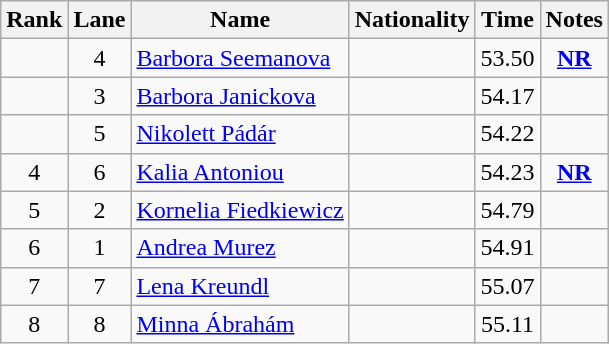<table class="wikitable sortable" style="text-align:center">
<tr>
<th>Rank</th>
<th>Lane</th>
<th>Name</th>
<th>Nationality</th>
<th>Time</th>
<th>Notes</th>
</tr>
<tr>
<td></td>
<td>4</td>
<td align=left><a href='#'>Barbora Seemanova</a></td>
<td align=left></td>
<td>53.50</td>
<td><strong><a href='#'>NR</a></strong></td>
</tr>
<tr>
<td></td>
<td>3</td>
<td align=left><a href='#'>Barbora Janickova</a></td>
<td align=left></td>
<td>54.17</td>
<td></td>
</tr>
<tr>
<td></td>
<td>5</td>
<td align=left><a href='#'>Nikolett Pádár</a></td>
<td align=left></td>
<td>54.22</td>
<td></td>
</tr>
<tr>
<td>4</td>
<td>6</td>
<td align=left><a href='#'>Kalia Antoniou</a></td>
<td align=left></td>
<td>54.23</td>
<td><strong><a href='#'>NR</a></strong></td>
</tr>
<tr>
<td>5</td>
<td>2</td>
<td align=left><a href='#'>Kornelia Fiedkiewicz</a></td>
<td align=left></td>
<td>54.79</td>
<td></td>
</tr>
<tr>
<td>6</td>
<td>1</td>
<td align=left><a href='#'>Andrea Murez</a></td>
<td align=left></td>
<td>54.91</td>
<td></td>
</tr>
<tr>
<td>7</td>
<td>7</td>
<td align=left><a href='#'>Lena Kreundl</a></td>
<td align=left></td>
<td>55.07</td>
<td></td>
</tr>
<tr>
<td>8</td>
<td>8</td>
<td align=left><a href='#'>Minna Ábrahám</a></td>
<td align=left></td>
<td>55.11</td>
<td></td>
</tr>
</table>
